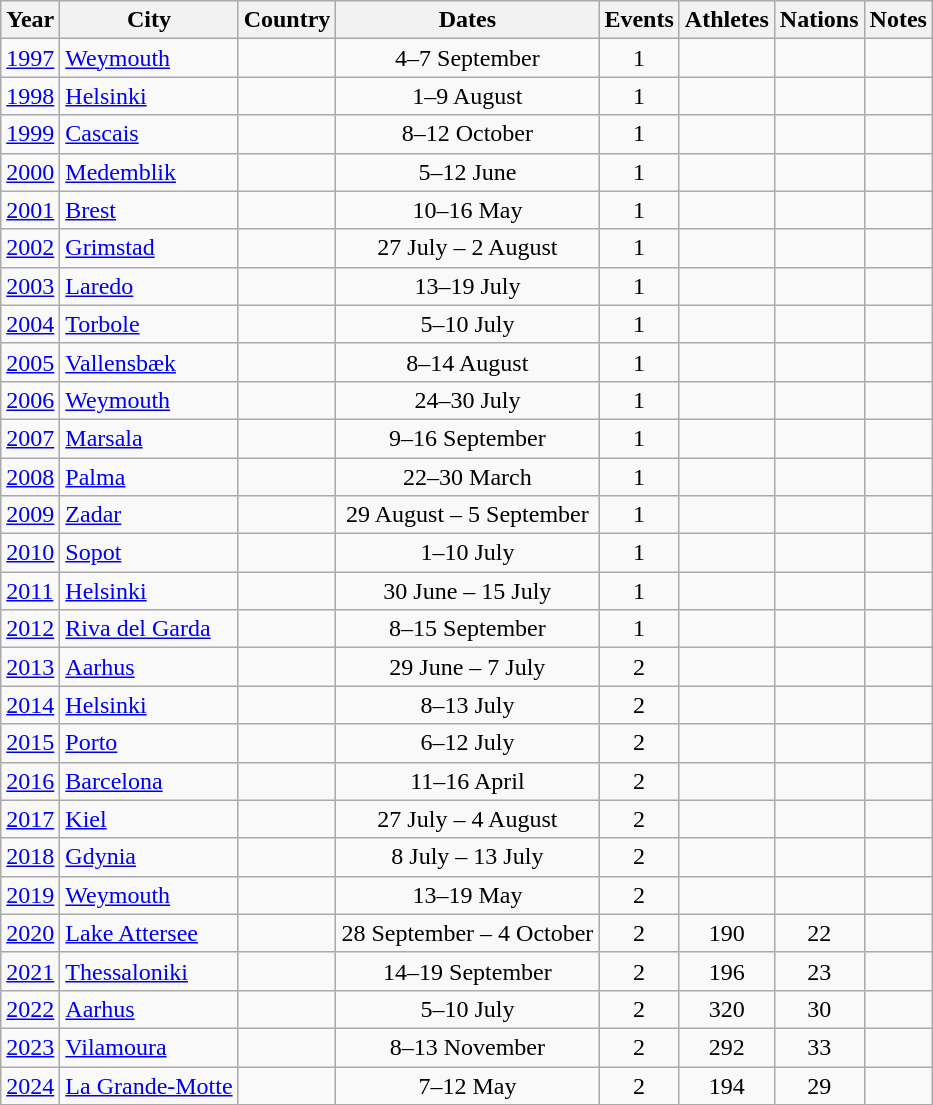<table class="wikitable">
<tr>
<th>Year</th>
<th>City</th>
<th>Country</th>
<th>Dates</th>
<th>Events</th>
<th>Athletes</th>
<th>Nations</th>
<th>Notes</th>
</tr>
<tr>
<td><a href='#'>1997</a></td>
<td><a href='#'>Weymouth</a></td>
<td></td>
<td align=center>4–7 September</td>
<td align=center>1</td>
<td align=center></td>
<td align=center></td>
<td></td>
</tr>
<tr>
<td><a href='#'>1998</a></td>
<td><a href='#'>Helsinki</a></td>
<td></td>
<td align=center>1–9 August</td>
<td align=center>1</td>
<td align=center></td>
<td align=center></td>
<td></td>
</tr>
<tr>
<td><a href='#'>1999</a></td>
<td><a href='#'>Cascais</a></td>
<td></td>
<td align=center>8–12 October</td>
<td align=center>1</td>
<td align=center></td>
<td align=center></td>
<td></td>
</tr>
<tr>
<td><a href='#'>2000</a></td>
<td><a href='#'>Medemblik</a></td>
<td></td>
<td align=center>5–12 June</td>
<td align=center>1</td>
<td align=center></td>
<td align=center></td>
<td></td>
</tr>
<tr>
<td><a href='#'>2001</a></td>
<td><a href='#'>Brest</a></td>
<td></td>
<td align=center>10–16 May</td>
<td align=center>1</td>
<td align=center></td>
<td align=center></td>
<td></td>
</tr>
<tr>
<td><a href='#'>2002</a></td>
<td><a href='#'>Grimstad</a></td>
<td></td>
<td align=center>27 July – 2 August</td>
<td align=center>1</td>
<td align=center></td>
<td align=center></td>
<td></td>
</tr>
<tr>
<td><a href='#'>2003</a></td>
<td><a href='#'>Laredo</a></td>
<td></td>
<td align=center>13–19 July</td>
<td align=center>1</td>
<td align=center></td>
<td align=center></td>
<td></td>
</tr>
<tr>
<td><a href='#'>2004</a></td>
<td><a href='#'>Torbole</a></td>
<td></td>
<td align=center>5–10 July</td>
<td align=center>1</td>
<td align=center></td>
<td align=center></td>
<td></td>
</tr>
<tr>
<td><a href='#'>2005</a></td>
<td><a href='#'>Vallensbæk</a></td>
<td></td>
<td align=center>8–14 August</td>
<td align=center>1</td>
<td align=center></td>
<td align=center></td>
<td></td>
</tr>
<tr>
<td><a href='#'>2006</a></td>
<td><a href='#'>Weymouth</a></td>
<td></td>
<td align=center>24–30 July</td>
<td align=center>1</td>
<td align=center></td>
<td align=center></td>
<td></td>
</tr>
<tr>
<td><a href='#'>2007</a></td>
<td><a href='#'>Marsala</a></td>
<td></td>
<td align=center>9–16 September</td>
<td align=center>1</td>
<td align=center></td>
<td align=center></td>
<td></td>
</tr>
<tr>
<td><a href='#'>2008</a></td>
<td><a href='#'>Palma</a></td>
<td></td>
<td align=center>22–30 March</td>
<td align=center>1</td>
<td align=center></td>
<td align=center></td>
<td></td>
</tr>
<tr>
<td><a href='#'>2009</a></td>
<td><a href='#'>Zadar</a></td>
<td></td>
<td align=center>29 August – 5 September</td>
<td align=center>1</td>
<td align=center></td>
<td align=center></td>
<td></td>
</tr>
<tr>
<td><a href='#'>2010</a></td>
<td><a href='#'>Sopot</a></td>
<td></td>
<td align=center>1–10 July</td>
<td align=center>1</td>
<td align=center></td>
<td align=center></td>
<td></td>
</tr>
<tr>
<td><a href='#'>2011</a></td>
<td><a href='#'>Helsinki</a></td>
<td></td>
<td align=center>30 June – 15 July</td>
<td align=center>1</td>
<td align=center></td>
<td align=center></td>
<td></td>
</tr>
<tr>
<td><a href='#'>2012</a></td>
<td><a href='#'>Riva del Garda</a></td>
<td></td>
<td align=center>8–15 September</td>
<td align=center>1</td>
<td align=center></td>
<td align=center></td>
<td></td>
</tr>
<tr>
<td><a href='#'>2013</a></td>
<td><a href='#'>Aarhus</a></td>
<td></td>
<td align=center>29 June – 7 July</td>
<td align=center>2</td>
<td align=center></td>
<td align=center></td>
<td></td>
</tr>
<tr>
<td><a href='#'>2014</a></td>
<td><a href='#'>Helsinki</a></td>
<td></td>
<td align=center>8–13 July</td>
<td align=center>2</td>
<td align=center></td>
<td align=center></td>
<td></td>
</tr>
<tr>
<td><a href='#'>2015</a></td>
<td><a href='#'>Porto</a></td>
<td></td>
<td align=center>6–12 July</td>
<td align=center>2</td>
<td align=center></td>
<td align=center></td>
<td></td>
</tr>
<tr>
<td><a href='#'>2016</a></td>
<td><a href='#'>Barcelona</a></td>
<td></td>
<td align=center>11–16 April</td>
<td align=center>2</td>
<td align=center></td>
<td align=center></td>
<td></td>
</tr>
<tr>
<td><a href='#'>2017</a></td>
<td><a href='#'>Kiel</a></td>
<td></td>
<td align=center>27 July – 4 August</td>
<td align=center>2</td>
<td align=center></td>
<td align=center></td>
<td></td>
</tr>
<tr>
<td><a href='#'>2018</a></td>
<td><a href='#'>Gdynia</a></td>
<td></td>
<td align=center>8 July – 13 July</td>
<td align=center>2</td>
<td align=center></td>
<td align=center></td>
<td></td>
</tr>
<tr>
<td><a href='#'>2019</a></td>
<td><a href='#'>Weymouth</a></td>
<td></td>
<td align=center>13–19 May</td>
<td align=center>2</td>
<td align=center></td>
<td align=center></td>
<td></td>
</tr>
<tr>
<td><a href='#'>2020</a></td>
<td><a href='#'>Lake Attersee</a></td>
<td></td>
<td align=center>28 September – 4 October</td>
<td align=center>2</td>
<td align=center>190</td>
<td align=center>22</td>
<td></td>
</tr>
<tr>
<td><a href='#'>2021</a></td>
<td><a href='#'>Thessaloniki</a></td>
<td></td>
<td align=center>14–19 September</td>
<td align=center>2</td>
<td align=center>196</td>
<td align=center>23</td>
<td></td>
</tr>
<tr>
<td><a href='#'>2022</a></td>
<td><a href='#'>Aarhus</a></td>
<td></td>
<td align=center>5–10 July</td>
<td align=center>2</td>
<td align=center>320</td>
<td align=center>30</td>
<td></td>
</tr>
<tr>
<td><a href='#'>2023</a></td>
<td><a href='#'>Vilamoura</a></td>
<td></td>
<td align=center>8–13 November</td>
<td align=center>2</td>
<td align=center>292</td>
<td align=center>33</td>
<td></td>
</tr>
<tr>
<td><a href='#'>2024</a></td>
<td><a href='#'>La Grande-Motte</a></td>
<td></td>
<td align=center>7–12 May</td>
<td align=center>2</td>
<td align=center>194</td>
<td align=center>29</td>
<td></td>
</tr>
</table>
